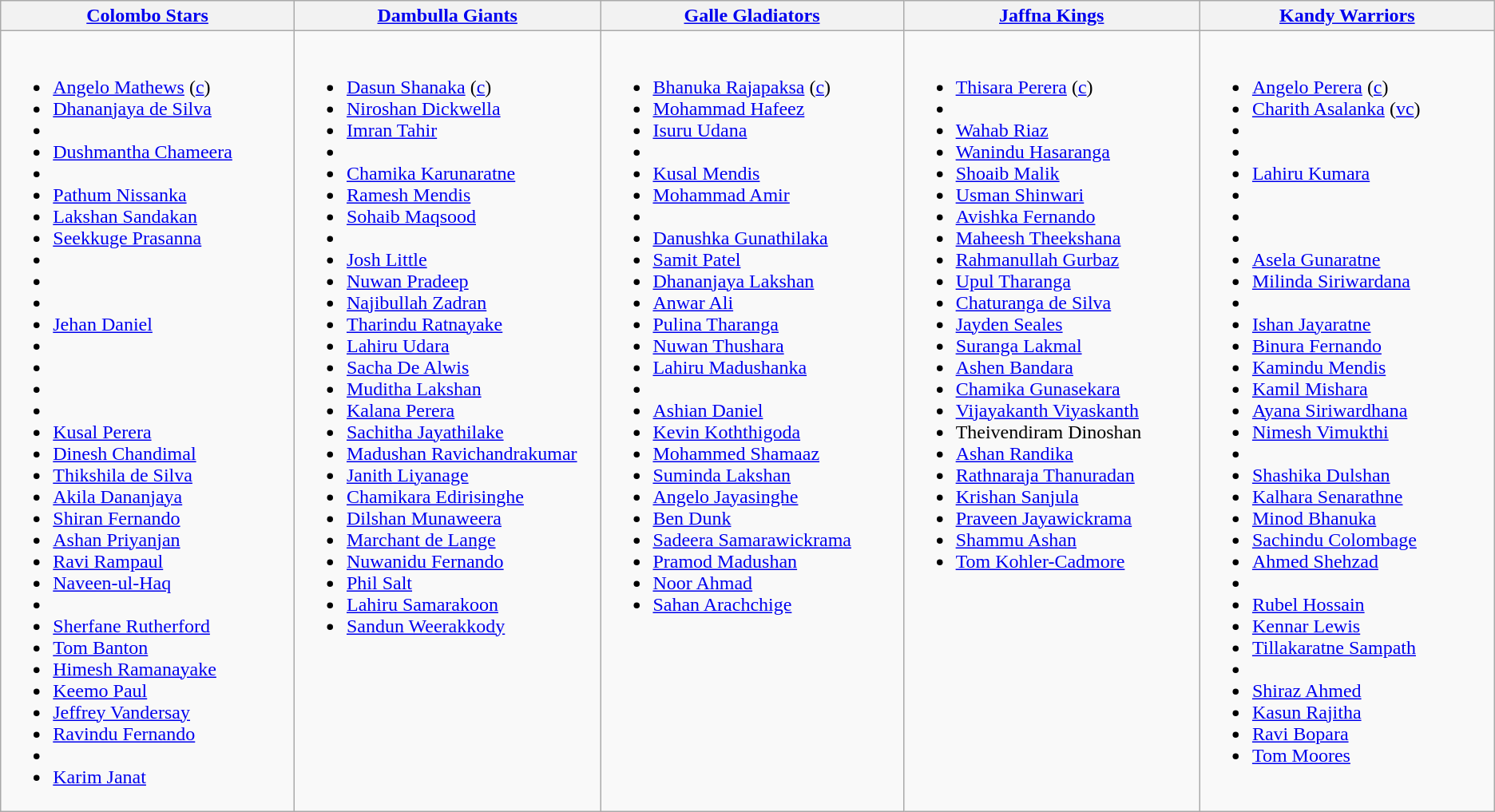<table class="wikitable">
<tr>
<th style="width:280px;"><a href='#'>Colombo Stars</a></th>
<th style="width:280px;"><a href='#'>Dambulla Giants</a></th>
<th style="width:280px;"><a href='#'>Galle Gladiators</a></th>
<th style="width:280px;"><a href='#'>Jaffna Kings</a></th>
<th style="width:280px;"><a href='#'>Kandy Warriors</a></th>
</tr>
<tr>
<td valign=top><br><ul><li><a href='#'>Angelo Mathews</a> (<a href='#'>c</a>)</li><li><a href='#'>Dhananjaya de Silva</a></li><li></li><li><a href='#'>Dushmantha Chameera</a></li><li></li><li><a href='#'>Pathum Nissanka</a></li><li><a href='#'>Lakshan Sandakan</a></li><li><a href='#'>Seekkuge Prasanna</a></li><li></li><li></li><li></li><li><a href='#'>Jehan Daniel</a></li><li></li><li></li><li></li><li></li><li><a href='#'>Kusal Perera</a></li><li><a href='#'>Dinesh Chandimal</a></li><li><a href='#'>Thikshila de Silva</a></li><li><a href='#'>Akila Dananjaya</a></li><li><a href='#'>Shiran Fernando</a></li><li><a href='#'>Ashan Priyanjan</a></li><li><a href='#'>Ravi Rampaul</a></li><li><a href='#'>Naveen-ul-Haq</a></li><li></li><li><a href='#'>Sherfane Rutherford</a></li><li><a href='#'>Tom Banton</a></li><li><a href='#'>Himesh Ramanayake</a></li><li><a href='#'>Keemo Paul</a></li><li><a href='#'>Jeffrey Vandersay</a></li><li><a href='#'>Ravindu Fernando</a></li><li></li><li><a href='#'>Karim Janat</a></li></ul></td>
<td valign=top><br><ul><li><a href='#'>Dasun Shanaka</a> (<a href='#'>c</a>)</li><li><a href='#'>Niroshan Dickwella</a></li><li><a href='#'>Imran Tahir</a></li><li></li><li><a href='#'>Chamika Karunaratne</a></li><li><a href='#'>Ramesh Mendis</a></li><li><a href='#'>Sohaib Maqsood</a></li><li></li><li><a href='#'>Josh Little</a></li><li><a href='#'>Nuwan Pradeep</a></li><li><a href='#'>Najibullah Zadran</a></li><li><a href='#'>Tharindu Ratnayake</a></li><li><a href='#'>Lahiru Udara</a></li><li><a href='#'>Sacha De Alwis</a></li><li><a href='#'>Muditha Lakshan</a></li><li><a href='#'>Kalana Perera</a></li><li><a href='#'>Sachitha Jayathilake</a></li><li><a href='#'>Madushan Ravichandrakumar</a></li><li><a href='#'>Janith Liyanage</a></li><li><a href='#'>Chamikara Edirisinghe</a></li><li><a href='#'>Dilshan Munaweera</a></li><li><a href='#'>Marchant de Lange</a></li><li><a href='#'>Nuwanidu Fernando</a></li><li><a href='#'>Phil Salt</a></li><li><a href='#'>Lahiru Samarakoon</a></li><li><a href='#'>Sandun Weerakkody</a></li></ul></td>
<td valign=top><br><ul><li><a href='#'>Bhanuka Rajapaksa</a> (<a href='#'>c</a>)</li><li><a href='#'>Mohammad Hafeez</a></li><li><a href='#'>Isuru Udana</a></li><li></li><li><a href='#'>Kusal Mendis</a></li><li><a href='#'>Mohammad Amir</a></li><li></li><li><a href='#'>Danushka Gunathilaka</a></li><li><a href='#'>Samit Patel</a></li><li><a href='#'>Dhananjaya Lakshan</a></li><li><a href='#'>Anwar Ali</a></li><li><a href='#'>Pulina Tharanga</a></li><li><a href='#'>Nuwan Thushara</a></li><li><a href='#'>Lahiru Madushanka</a></li><li></li><li><a href='#'>Ashian Daniel</a></li><li><a href='#'>Kevin Koththigoda</a></li><li><a href='#'>Mohammed Shamaaz</a></li><li><a href='#'>Suminda Lakshan</a></li><li><a href='#'>Angelo Jayasinghe</a></li><li><a href='#'>Ben Dunk</a></li><li><a href='#'>Sadeera Samarawickrama</a></li><li><a href='#'>Pramod Madushan</a></li><li><a href='#'>Noor Ahmad</a></li><li><a href='#'>Sahan Arachchige</a></li></ul></td>
<td valign=top><br><ul><li><a href='#'>Thisara Perera</a> (<a href='#'>c</a>)</li><li></li><li><a href='#'>Wahab Riaz</a></li><li><a href='#'>Wanindu Hasaranga</a></li><li><a href='#'>Shoaib Malik</a></li><li><a href='#'>Usman Shinwari</a></li><li><a href='#'>Avishka Fernando</a></li><li><a href='#'>Maheesh Theekshana</a></li><li><a href='#'>Rahmanullah Gurbaz</a></li><li><a href='#'>Upul Tharanga</a></li><li><a href='#'>Chaturanga de Silva</a></li><li><a href='#'>Jayden Seales</a></li><li><a href='#'>Suranga Lakmal</a></li><li><a href='#'>Ashen Bandara</a></li><li><a href='#'>Chamika Gunasekara</a></li><li><a href='#'>Vijayakanth Viyaskanth</a></li><li>Theivendiram Dinoshan</li><li><a href='#'>Ashan Randika</a></li><li><a href='#'>Rathnaraja Thanuradan</a></li><li><a href='#'>Krishan Sanjula</a></li><li><a href='#'>Praveen Jayawickrama</a></li><li><a href='#'>Shammu Ashan</a></li><li><a href='#'>Tom Kohler-Cadmore</a></li></ul></td>
<td valign=top><br><ul><li><a href='#'>Angelo Perera</a> (<a href='#'>c</a>)</li><li><a href='#'>Charith Asalanka</a> (<a href='#'>vc</a>)</li><li></li><li></li><li><a href='#'>Lahiru Kumara</a></li><li></li><li></li><li></li><li><a href='#'>Asela Gunaratne</a></li><li><a href='#'>Milinda Siriwardana</a></li><li></li><li><a href='#'>Ishan Jayaratne</a></li><li><a href='#'>Binura Fernando</a></li><li><a href='#'>Kamindu Mendis</a></li><li><a href='#'>Kamil Mishara</a></li><li><a href='#'>Ayana Siriwardhana</a></li><li><a href='#'>Nimesh Vimukthi</a></li><li></li><li><a href='#'>Shashika Dulshan</a></li><li><a href='#'>Kalhara Senarathne</a></li><li><a href='#'>Minod Bhanuka</a></li><li><a href='#'>Sachindu Colombage</a></li><li><a href='#'>Ahmed Shehzad</a></li><li></li><li><a href='#'>Rubel Hossain</a></li><li><a href='#'>Kennar Lewis</a></li><li><a href='#'>Tillakaratne Sampath</a></li><li></li><li><a href='#'>Shiraz Ahmed</a></li><li><a href='#'>Kasun Rajitha</a></li><li><a href='#'>Ravi Bopara</a></li><li><a href='#'>Tom Moores</a></li></ul></td>
</tr>
</table>
